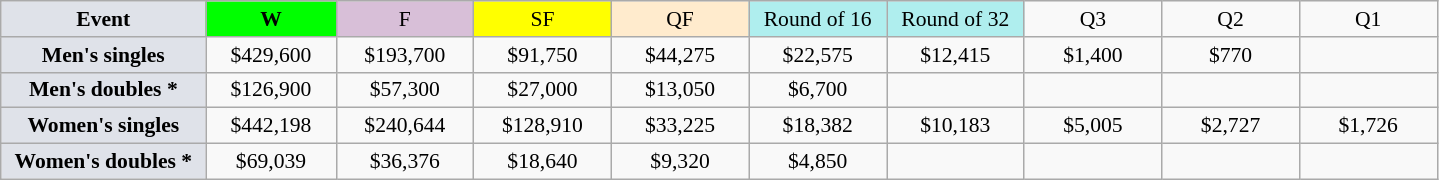<table class=wikitable style=font-size:90%;text-align:center>
<tr>
<td style="width:130px; background:#dfe2e9;"><strong>Event</strong></td>
<td style="width:80px; background:lime;"><strong>W</strong></td>
<td style="width:85px; background:thistle;">F</td>
<td style="width:85px; background:#ff0;">SF</td>
<td style="width:85px; background:#ffebcd;">QF</td>
<td style="width:85px; background:#afeeee;">Round of 16</td>
<td style="width:85px; background:#afeeee;">Round of 32</td>
<td width=85>Q3</td>
<td width=85>Q2</td>
<td width=85>Q1</td>
</tr>
<tr>
<td style="background:#dfe2e9;"><strong>Men's singles</strong></td>
<td>$429,600</td>
<td>$193,700</td>
<td>$91,750</td>
<td>$44,275</td>
<td>$22,575</td>
<td>$12,415</td>
<td>$1,400</td>
<td>$770</td>
<td></td>
</tr>
<tr>
<td style="background:#dfe2e9;"><strong>Men's doubles *</strong></td>
<td>$126,900</td>
<td>$57,300</td>
<td>$27,000</td>
<td>$13,050</td>
<td>$6,700</td>
<td></td>
<td></td>
<td></td>
<td></td>
</tr>
<tr>
<td style="background:#dfe2e9;"><strong>Women's singles</strong></td>
<td>$442,198</td>
<td>$240,644</td>
<td>$128,910</td>
<td>$33,225</td>
<td>$18,382</td>
<td>$10,183</td>
<td>$5,005</td>
<td>$2,727</td>
<td>$1,726</td>
</tr>
<tr>
<td style="background:#dfe2e9;"><strong>Women's doubles *</strong></td>
<td>$69,039</td>
<td>$36,376</td>
<td>$18,640</td>
<td>$9,320</td>
<td>$4,850</td>
<td></td>
<td></td>
<td></td>
<td></td>
</tr>
</table>
